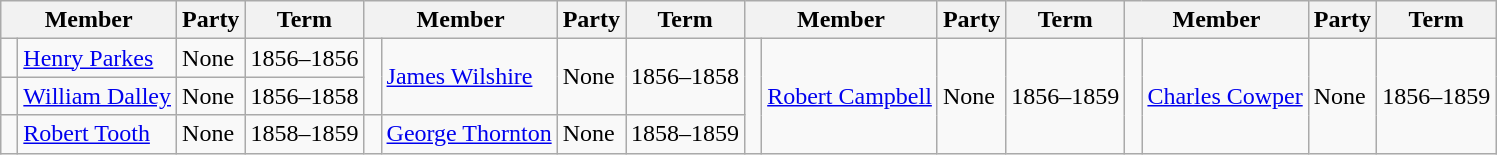<table class="wikitable">
<tr>
<th colspan="2">Member</th>
<th>Party</th>
<th>Term</th>
<th colspan="2">Member</th>
<th>Party</th>
<th>Term</th>
<th colspan="2">Member</th>
<th>Party</th>
<th>Term</th>
<th colspan="2">Member</th>
<th>Party</th>
<th>Term</th>
</tr>
<tr>
<td> </td>
<td><a href='#'>Henry Parkes</a></td>
<td>None</td>
<td>1856–1856</td>
<td rowspan="2" > </td>
<td rowspan="2"><a href='#'>James Wilshire</a></td>
<td rowspan="2">None</td>
<td rowspan="2">1856–1858</td>
<td rowspan="3" > </td>
<td rowspan="3"><a href='#'>Robert Campbell</a></td>
<td rowspan="3">None</td>
<td rowspan="3">1856–1859</td>
<td rowspan="3" > </td>
<td rowspan="3"><a href='#'>Charles Cowper</a></td>
<td rowspan="3">None</td>
<td rowspan="3">1856–1859</td>
</tr>
<tr>
<td> </td>
<td><a href='#'>William Dalley</a></td>
<td>None</td>
<td>1856–1858</td>
</tr>
<tr>
<td> </td>
<td><a href='#'>Robert Tooth</a></td>
<td>None</td>
<td>1858–1859</td>
<td> </td>
<td><a href='#'>George Thornton</a></td>
<td>None</td>
<td>1858–1859</td>
</tr>
</table>
